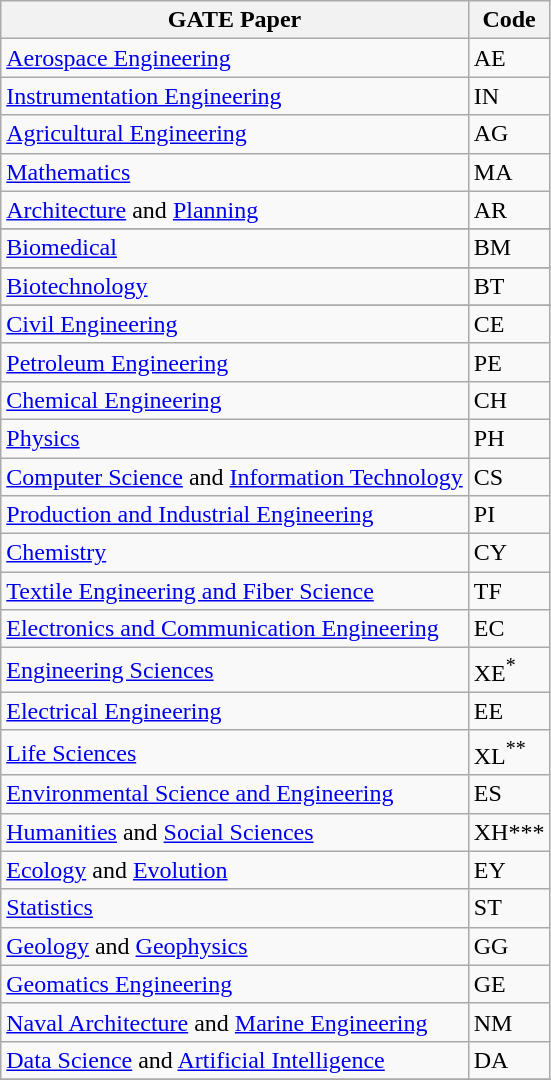<table class="wikitable">
<tr>
<th>GATE Paper</th>
<th>Code</th>
</tr>
<tr>
<td><a href='#'>Aerospace Engineering</a></td>
<td>AE</td>
</tr>
<tr>
<td><a href='#'>Instrumentation Engineering</a></td>
<td>IN</td>
</tr>
<tr>
<td><a href='#'>Agricultural Engineering</a></td>
<td>AG</td>
</tr>
<tr>
<td><a href='#'>Mathematics</a></td>
<td>MA</td>
</tr>
<tr>
<td><a href='#'>Architecture</a> and <a href='#'>Planning</a></td>
<td>AR</td>
</tr>
<tr>
</tr>
<tr>
<td><a href='#'>Biomedical</a></td>
<td>BM</td>
</tr>
<tr>
</tr>
<tr>
</tr>
<tr>
<td><a href='#'>Biotechnology</a></td>
<td>BT</td>
</tr>
<tr>
</tr>
<tr>
</tr>
<tr>
<td><a href='#'>Civil Engineering</a></td>
<td>CE</td>
</tr>
<tr>
<td><a href='#'>Petroleum Engineering</a></td>
<td>PE</td>
</tr>
<tr>
<td><a href='#'>Chemical Engineering</a></td>
<td>CH</td>
</tr>
<tr>
<td><a href='#'>Physics</a></td>
<td>PH</td>
</tr>
<tr>
<td><a href='#'>Computer Science</a> and <a href='#'>Information Technology</a></td>
<td>CS</td>
</tr>
<tr>
<td><a href='#'>Production and Industrial Engineering</a></td>
<td>PI</td>
</tr>
<tr>
<td><a href='#'>Chemistry</a></td>
<td>CY</td>
</tr>
<tr>
<td><a href='#'>Textile Engineering and Fiber Science</a></td>
<td>TF</td>
</tr>
<tr>
<td><a href='#'>Electronics and Communication Engineering</a></td>
<td>EC</td>
</tr>
<tr>
<td><a href='#'>Engineering Sciences</a></td>
<td>XE<sup>*</sup></td>
</tr>
<tr>
<td><a href='#'>Electrical Engineering</a></td>
<td>EE</td>
</tr>
<tr>
<td><a href='#'>Life Sciences</a></td>
<td>XL<sup>**</sup></td>
</tr>
<tr>
<td><a href='#'>Environmental Science and Engineering</a></td>
<td>ES</td>
</tr>
<tr>
<td><a href='#'>Humanities</a> and <a href='#'>Social Sciences</a></td>
<td>XH***</td>
</tr>
<tr>
<td><a href='#'>Ecology</a> and <a href='#'>Evolution</a></td>
<td>EY</td>
</tr>
<tr>
<td><a href='#'>Statistics</a></td>
<td>ST</td>
</tr>
<tr>
<td><a href='#'>Geology</a> and <a href='#'>Geophysics</a></td>
<td>GG</td>
</tr>
<tr>
<td><a href='#'>Geomatics Engineering</a></td>
<td>GE</td>
</tr>
<tr>
<td><a href='#'>Naval Architecture</a> and <a href='#'>Marine Engineering</a></td>
<td>NM</td>
</tr>
<tr>
<td><a href='#'>Data Science</a> and <a href='#'>Artificial Intelligence</a></td>
<td>DA</td>
</tr>
<tr>
</tr>
</table>
